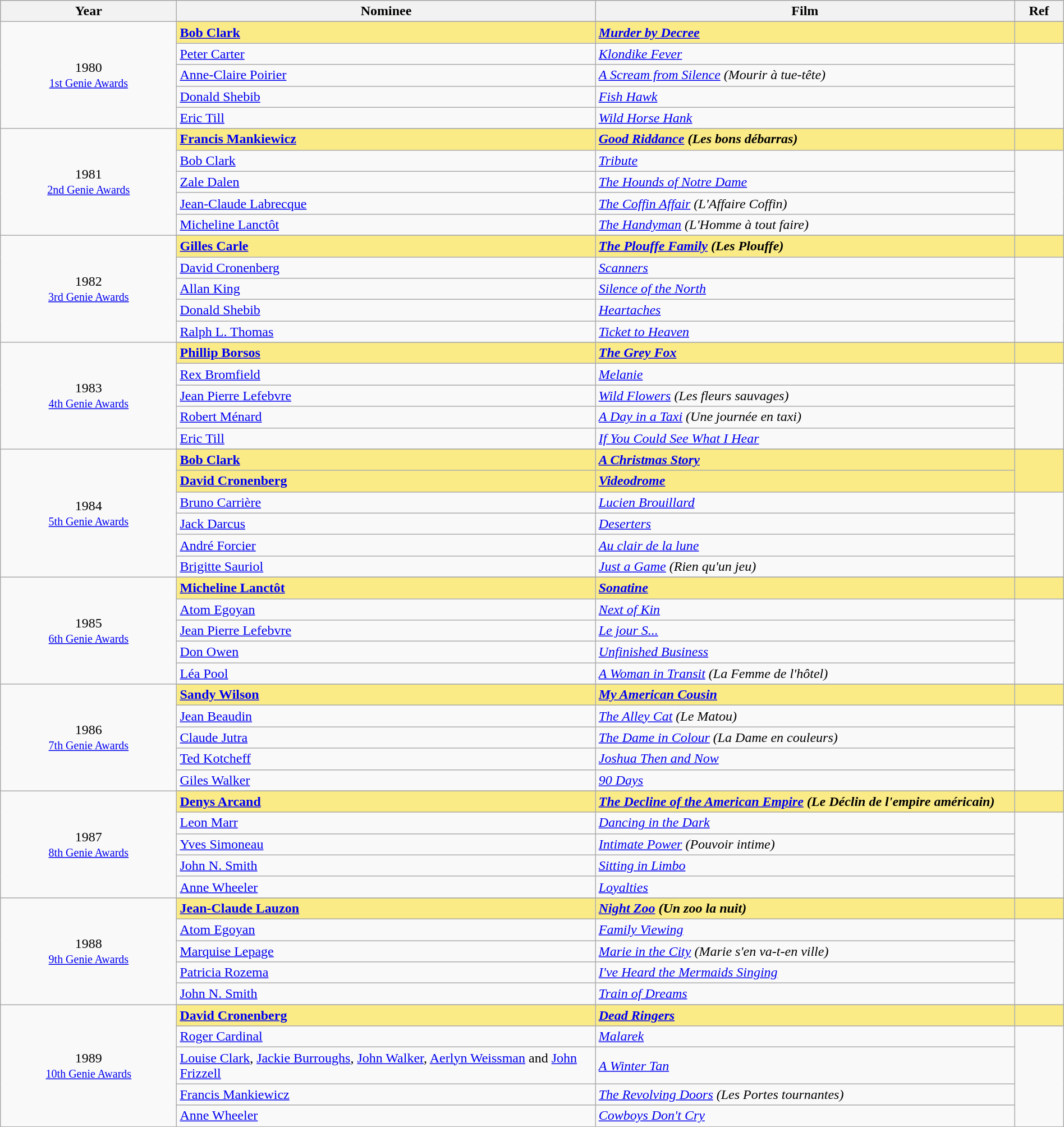<table class="wikitable" style="width:100%;">
<tr style="background:#bebebe;">
<th style="width:8%;">Year</th>
<th style="width:19%;">Nominee</th>
<th style="width:19%;">Film</th>
<th style="width:2%;">Ref</th>
</tr>
<tr>
<td rowspan="6" align="center">1980 <br> <small><a href='#'>1st Genie Awards</a></small></td>
</tr>
<tr style="background:#FAEB86;">
<td><strong><a href='#'>Bob Clark</a></strong></td>
<td><strong><em><a href='#'>Murder by Decree</a></em></strong></td>
<td></td>
</tr>
<tr>
<td><a href='#'>Peter Carter</a></td>
<td><em><a href='#'>Klondike Fever</a></em></td>
<td rowspan=4></td>
</tr>
<tr>
<td><a href='#'>Anne-Claire Poirier</a></td>
<td><em><a href='#'>A Scream from Silence</a> (Mourir à tue-tête)</em></td>
</tr>
<tr>
<td><a href='#'>Donald Shebib</a></td>
<td><em><a href='#'>Fish Hawk</a></em></td>
</tr>
<tr>
<td><a href='#'>Eric Till</a></td>
<td><em><a href='#'>Wild Horse Hank</a></em></td>
</tr>
<tr>
<td rowspan="6" align="center">1981 <br> <small><a href='#'>2nd Genie Awards</a></small></td>
</tr>
<tr style="background:#FAEB86;">
<td><strong><a href='#'>Francis Mankiewicz</a></strong></td>
<td><strong><em><a href='#'>Good Riddance</a> (Les bons débarras)</em></strong></td>
<td></td>
</tr>
<tr>
<td><a href='#'>Bob Clark</a></td>
<td><em><a href='#'>Tribute</a></em></td>
<td rowspan=4></td>
</tr>
<tr>
<td><a href='#'>Zale Dalen</a></td>
<td><em><a href='#'>The Hounds of Notre Dame</a></em></td>
</tr>
<tr>
<td><a href='#'>Jean-Claude Labrecque</a></td>
<td><em><a href='#'>The Coffin Affair</a> (L'Affaire Coffin)</em></td>
</tr>
<tr>
<td><a href='#'>Micheline Lanctôt</a></td>
<td><em><a href='#'>The Handyman</a> (L'Homme à tout faire)</em></td>
</tr>
<tr>
<td rowspan="6" align="center">1982 <br> <small><a href='#'>3rd Genie Awards</a></small></td>
</tr>
<tr style="background:#FAEB86;">
<td><strong><a href='#'>Gilles Carle</a></strong></td>
<td><strong><em><a href='#'>The Plouffe Family</a> (Les Plouffe)</em></strong></td>
<td></td>
</tr>
<tr>
<td><a href='#'>David Cronenberg</a></td>
<td><em><a href='#'>Scanners</a></em></td>
<td rowspan=4></td>
</tr>
<tr>
<td><a href='#'>Allan King</a></td>
<td><em><a href='#'>Silence of the North</a></em></td>
</tr>
<tr>
<td><a href='#'>Donald Shebib</a></td>
<td><em><a href='#'>Heartaches</a></em></td>
</tr>
<tr>
<td><a href='#'>Ralph L. Thomas</a></td>
<td><em><a href='#'>Ticket to Heaven</a></em></td>
</tr>
<tr>
<td rowspan="6" align="center">1983 <br> <small><a href='#'>4th Genie Awards</a></small></td>
</tr>
<tr style="background:#FAEB86;">
<td><strong><a href='#'>Phillip Borsos</a></strong></td>
<td><strong><em><a href='#'>The Grey Fox</a></em></strong></td>
<td></td>
</tr>
<tr>
<td><a href='#'>Rex Bromfield</a></td>
<td><em><a href='#'>Melanie</a></em></td>
<td rowspan=4></td>
</tr>
<tr>
<td><a href='#'>Jean Pierre Lefebvre</a></td>
<td><em><a href='#'>Wild Flowers</a> (Les fleurs sauvages)</em></td>
</tr>
<tr>
<td><a href='#'>Robert Ménard</a></td>
<td><em><a href='#'>A Day in a Taxi</a> (Une journée en taxi)</em></td>
</tr>
<tr>
<td><a href='#'>Eric Till</a></td>
<td><em><a href='#'>If You Could See What I Hear</a></em></td>
</tr>
<tr>
<td rowspan="7" align="center">1984 <br> <small><a href='#'>5th Genie Awards</a></small></td>
</tr>
<tr style="background:#FAEB86;">
<td><strong><a href='#'>Bob Clark</a></strong></td>
<td><strong><em><a href='#'>A Christmas Story</a></em></strong></td>
<td rowspan=2></td>
</tr>
<tr style="background:#FAEB86;">
<td><strong><a href='#'>David Cronenberg</a></strong></td>
<td><strong><em><a href='#'>Videodrome</a></em></strong></td>
</tr>
<tr>
<td><a href='#'>Bruno Carrière</a></td>
<td><em><a href='#'>Lucien Brouillard</a></em></td>
<td rowspan=4></td>
</tr>
<tr>
<td><a href='#'>Jack Darcus</a></td>
<td><em><a href='#'>Deserters</a></em></td>
</tr>
<tr>
<td><a href='#'>André Forcier</a></td>
<td><em><a href='#'>Au clair de la lune</a></em></td>
</tr>
<tr>
<td><a href='#'>Brigitte Sauriol</a></td>
<td><em><a href='#'>Just a Game</a> (Rien qu'un jeu)</em></td>
</tr>
<tr>
<td rowspan="6" align="center">1985 <br> <small><a href='#'>6th Genie Awards</a></small></td>
</tr>
<tr style="background:#FAEB86;">
<td><strong><a href='#'>Micheline Lanctôt</a></strong></td>
<td><strong><em><a href='#'>Sonatine</a></em></strong></td>
<td></td>
</tr>
<tr>
<td><a href='#'>Atom Egoyan</a></td>
<td><em><a href='#'>Next of Kin</a></em></td>
<td rowspan=4></td>
</tr>
<tr>
<td><a href='#'>Jean Pierre Lefebvre</a></td>
<td><em><a href='#'>Le jour S...</a></em></td>
</tr>
<tr>
<td><a href='#'>Don Owen</a></td>
<td><em><a href='#'>Unfinished Business</a></em></td>
</tr>
<tr>
<td><a href='#'>Léa Pool</a></td>
<td><em><a href='#'>A Woman in Transit</a> (La Femme de l'hôtel)</em></td>
</tr>
<tr>
<td rowspan="6" align="center">1986 <br> <small><a href='#'>7th Genie Awards</a></small></td>
</tr>
<tr style="background:#FAEB86;">
<td><strong><a href='#'>Sandy Wilson</a></strong></td>
<td><strong><em><a href='#'>My American Cousin</a></em></strong></td>
<td></td>
</tr>
<tr>
<td><a href='#'>Jean Beaudin</a></td>
<td><em><a href='#'>The Alley Cat</a> (Le Matou)</em></td>
<td rowspan=4></td>
</tr>
<tr>
<td><a href='#'>Claude Jutra</a></td>
<td><em><a href='#'>The Dame in Colour</a> (La Dame en couleurs)</em></td>
</tr>
<tr>
<td><a href='#'>Ted Kotcheff</a></td>
<td><em><a href='#'>Joshua Then and Now</a></em></td>
</tr>
<tr>
<td><a href='#'>Giles Walker</a></td>
<td><em><a href='#'>90 Days</a></em></td>
</tr>
<tr>
<td rowspan="6" align="center">1987 <br> <small><a href='#'>8th Genie Awards</a></small></td>
</tr>
<tr style="background:#FAEB86;">
<td><strong><a href='#'>Denys Arcand</a></strong></td>
<td><strong><em><a href='#'>The Decline of the American Empire</a> (Le Déclin de l'empire américain)</em></strong></td>
<td></td>
</tr>
<tr>
<td><a href='#'>Leon Marr</a></td>
<td><em><a href='#'>Dancing in the Dark</a></em></td>
<td rowspan=4></td>
</tr>
<tr>
<td><a href='#'>Yves Simoneau</a></td>
<td><em><a href='#'>Intimate Power</a> (Pouvoir intime)</em></td>
</tr>
<tr>
<td><a href='#'>John N. Smith</a></td>
<td><em><a href='#'>Sitting in Limbo</a></em></td>
</tr>
<tr>
<td><a href='#'>Anne Wheeler</a></td>
<td><em><a href='#'>Loyalties</a></em></td>
</tr>
<tr>
<td rowspan="6" align="center">1988 <br> <small><a href='#'>9th Genie Awards</a></small></td>
</tr>
<tr style="background:#FAEB86;">
<td><strong><a href='#'>Jean-Claude Lauzon</a></strong></td>
<td><strong><em><a href='#'>Night Zoo</a> (Un zoo la nuit)</em></strong></td>
<td></td>
</tr>
<tr>
<td><a href='#'>Atom Egoyan</a></td>
<td><em><a href='#'>Family Viewing</a></em></td>
<td rowspan=4></td>
</tr>
<tr>
<td><a href='#'>Marquise Lepage</a></td>
<td><em><a href='#'>Marie in the City</a> (Marie s'en va-t-en ville)</em></td>
</tr>
<tr>
<td><a href='#'>Patricia Rozema</a></td>
<td><em><a href='#'>I've Heard the Mermaids Singing</a></em></td>
</tr>
<tr>
<td><a href='#'>John N. Smith</a></td>
<td><em><a href='#'>Train of Dreams</a></em></td>
</tr>
<tr>
<td rowspan="6" align="center">1989 <br> <small><a href='#'>10th Genie Awards</a></small></td>
</tr>
<tr style="background:#FAEB86;">
<td><strong><a href='#'>David Cronenberg</a></strong></td>
<td><strong><em><a href='#'>Dead Ringers</a></em></strong></td>
<td></td>
</tr>
<tr>
<td><a href='#'>Roger Cardinal</a></td>
<td><em><a href='#'>Malarek</a></em></td>
<td rowspan=4></td>
</tr>
<tr>
<td><a href='#'>Louise Clark</a>, <a href='#'>Jackie Burroughs</a>, <a href='#'>John Walker</a>, <a href='#'>Aerlyn Weissman</a> and <a href='#'>John Frizzell</a></td>
<td><em><a href='#'>A Winter Tan</a></em></td>
</tr>
<tr>
<td><a href='#'>Francis Mankiewicz</a></td>
<td><em><a href='#'>The Revolving Doors</a> (Les Portes tournantes)</em></td>
</tr>
<tr>
<td><a href='#'>Anne Wheeler</a></td>
<td><em><a href='#'>Cowboys Don't Cry</a></em></td>
</tr>
</table>
